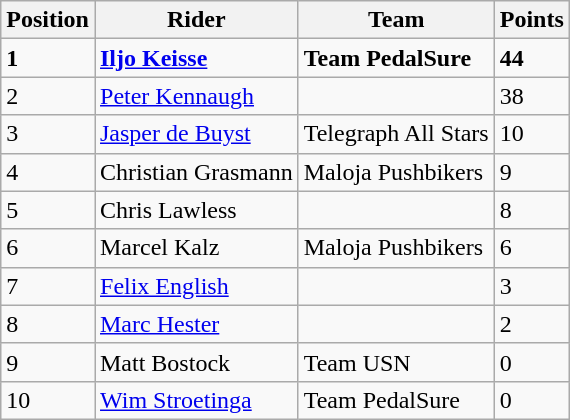<table class="wikitable">
<tr>
<th>Position</th>
<th>Rider</th>
<th>Team</th>
<th>Points</th>
</tr>
<tr>
<td><strong>1</strong></td>
<td><strong><a href='#'>Iljo Keisse</a></strong></td>
<td><strong>Team PedalSure</strong></td>
<td><strong>44</strong></td>
</tr>
<tr>
<td>2</td>
<td><a href='#'>Peter Kennaugh</a></td>
<td></td>
<td>38</td>
</tr>
<tr>
<td>3</td>
<td><a href='#'>Jasper de Buyst</a></td>
<td>Telegraph All Stars</td>
<td>10</td>
</tr>
<tr>
<td>4</td>
<td>Christian Grasmann</td>
<td>Maloja Pushbikers</td>
<td>9</td>
</tr>
<tr>
<td>5</td>
<td>Chris Lawless</td>
<td></td>
<td>8</td>
</tr>
<tr>
<td>6</td>
<td>Marcel Kalz</td>
<td>Maloja Pushbikers</td>
<td>6</td>
</tr>
<tr>
<td>7</td>
<td><a href='#'>Felix English</a></td>
<td></td>
<td>3</td>
</tr>
<tr>
<td>8</td>
<td><a href='#'>Marc Hester</a></td>
<td></td>
<td>2</td>
</tr>
<tr>
<td>9</td>
<td>Matt Bostock</td>
<td>Team USN</td>
<td>0</td>
</tr>
<tr>
<td>10</td>
<td><a href='#'>Wim Stroetinga</a></td>
<td>Team PedalSure</td>
<td>0</td>
</tr>
</table>
